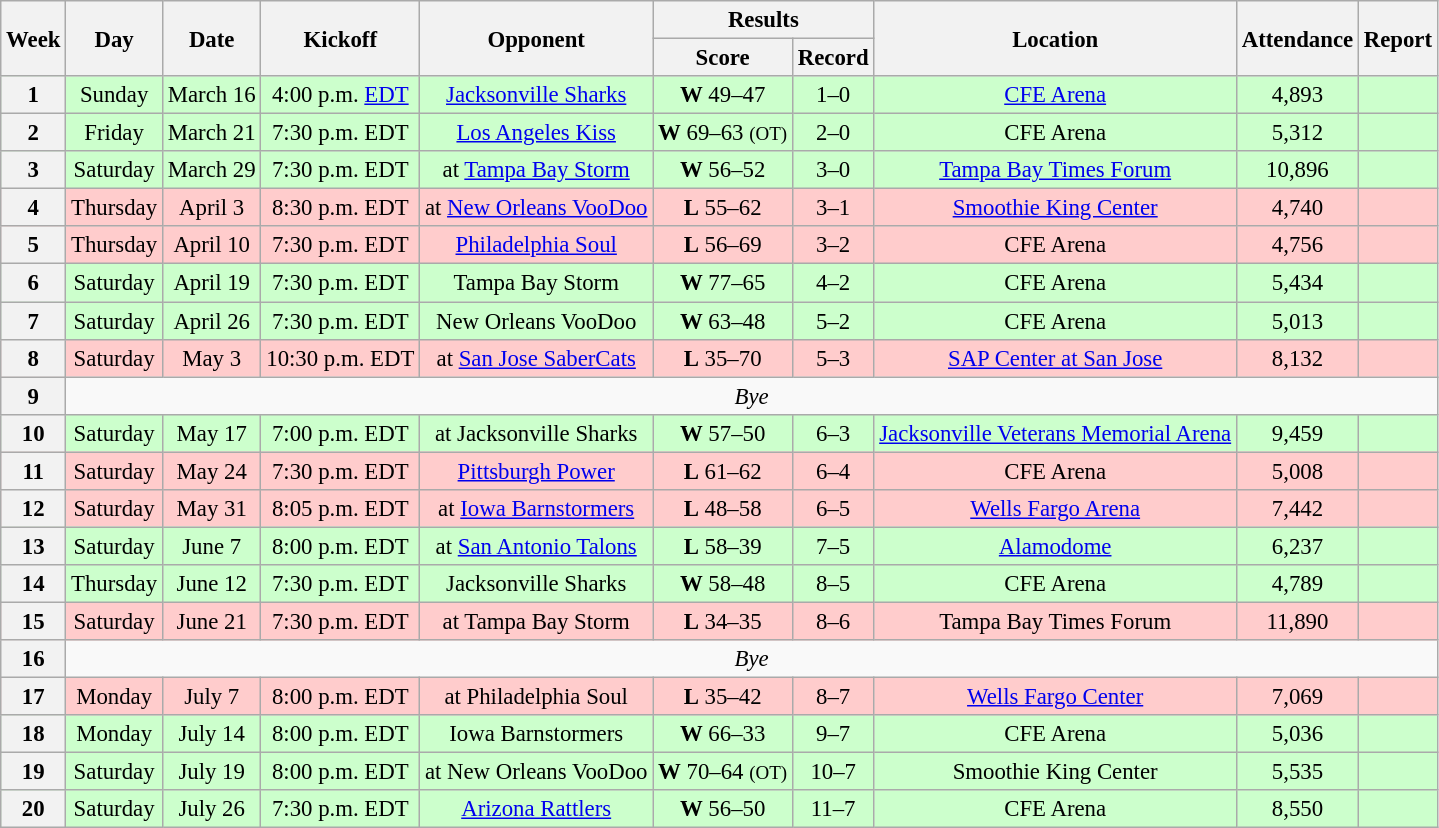<table class="wikitable" style="font-size: 95%;">
<tr>
<th rowspan=2>Week</th>
<th rowspan=2>Day</th>
<th rowspan=2>Date</th>
<th rowspan=2>Kickoff</th>
<th rowspan=2>Opponent</th>
<th colspan=2>Results</th>
<th rowspan=2>Location</th>
<th rowspan=2>Attendance</th>
<th rowspan=2>Report</th>
</tr>
<tr>
<th>Score</th>
<th>Record</th>
</tr>
<tr style= background:#ccffcc>
<th align="center"><strong>1</strong></th>
<td align="center">Sunday</td>
<td align="center">March 16</td>
<td align="center">4:00 p.m. <a href='#'>EDT</a></td>
<td align="center"><a href='#'>Jacksonville Sharks</a></td>
<td align="center"><strong>W</strong> 49–47</td>
<td align="center">1–0</td>
<td align="center"><a href='#'>CFE Arena</a></td>
<td align="center">4,893</td>
<td align="center"></td>
</tr>
<tr style= background:#ccffcc>
<th align="center"><strong>2</strong></th>
<td align="center">Friday</td>
<td align="center">March 21</td>
<td align="center">7:30 p.m. EDT</td>
<td align="center"><a href='#'>Los Angeles Kiss</a></td>
<td align="center"><strong>W</strong> 69–63 <small>(OT)</small></td>
<td align="center">2–0</td>
<td align="center">CFE Arena</td>
<td align="center">5,312</td>
<td align="center"></td>
</tr>
<tr style= background:#ccffcc>
<th align="center"><strong>3</strong></th>
<td align="center">Saturday</td>
<td align="center">March 29</td>
<td align="center">7:30 p.m. EDT</td>
<td align="center">at <a href='#'>Tampa Bay Storm</a></td>
<td align="center"><strong>W</strong> 56–52</td>
<td align="center">3–0</td>
<td align="center"><a href='#'>Tampa Bay Times Forum</a></td>
<td align="center">10,896</td>
<td align="center"></td>
</tr>
<tr style= background:#ffcccc>
<th align="center"><strong>4</strong></th>
<td align="center">Thursday</td>
<td align="center">April 3</td>
<td align="center">8:30 p.m. EDT</td>
<td align="center">at <a href='#'>New Orleans VooDoo</a></td>
<td align="center"><strong>L</strong> 55–62</td>
<td align="center">3–1</td>
<td align="center"><a href='#'>Smoothie King Center</a></td>
<td align="center">4,740</td>
<td align="center"></td>
</tr>
<tr style=background:#ffcccc>
<th align="center"><strong>5</strong></th>
<td align="center">Thursday</td>
<td align="center">April 10</td>
<td align="center">7:30 p.m. EDT</td>
<td align="center"><a href='#'>Philadelphia Soul</a></td>
<td align="center"><strong>L</strong> 56–69</td>
<td align="center">3–2</td>
<td align="center">CFE Arena</td>
<td align="center">4,756</td>
<td align="center"></td>
</tr>
<tr style= background:#ccffcc>
<th align="center"><strong>6</strong></th>
<td align="center">Saturday</td>
<td align="center">April 19</td>
<td align="center">7:30 p.m. EDT</td>
<td align="center">Tampa Bay Storm</td>
<td align="center"><strong>W</strong> 77–65</td>
<td align="center">4–2</td>
<td align="center">CFE Arena</td>
<td align="center">5,434</td>
<td align="center"></td>
</tr>
<tr style= background:#ccffcc>
<th align="center"><strong>7</strong></th>
<td align="center">Saturday</td>
<td align="center">April 26</td>
<td align="center">7:30 p.m. EDT</td>
<td align="center">New Orleans VooDoo</td>
<td align="center"><strong>W</strong> 63–48</td>
<td align="center">5–2</td>
<td align="center">CFE Arena</td>
<td align="center">5,013</td>
<td align="center"></td>
</tr>
<tr style= background:#ffcccc>
<th align="center"><strong>8</strong></th>
<td align="center">Saturday</td>
<td align="center">May 3</td>
<td align="center">10:30 p.m. EDT</td>
<td align="center">at <a href='#'>San Jose SaberCats</a></td>
<td align="center"><strong>L</strong> 35–70</td>
<td align="center">5–3</td>
<td align="center"><a href='#'>SAP Center at San Jose</a></td>
<td align="center">8,132</td>
<td align="center"></td>
</tr>
<tr style=>
<th align="center"><strong>9</strong></th>
<td colspan=9 align="center" valign="middle"><em>Bye</em></td>
</tr>
<tr style= background:#ccffcc>
<th align="center"><strong>10</strong></th>
<td align="center">Saturday</td>
<td align="center">May 17</td>
<td align="center">7:00 p.m. EDT</td>
<td align="center">at Jacksonville Sharks</td>
<td align="center"><strong>W</strong> 57–50</td>
<td align="center">6–3</td>
<td align="center"><a href='#'>Jacksonville Veterans Memorial Arena</a></td>
<td align="center">9,459</td>
<td align="center"></td>
</tr>
<tr style= background:#ffcccc>
<th align="center"><strong>11</strong></th>
<td align="center">Saturday</td>
<td align="center">May 24</td>
<td align="center">7:30 p.m. EDT</td>
<td align="center"><a href='#'>Pittsburgh Power</a></td>
<td align="center"><strong>L</strong> 61–62</td>
<td align="center">6–4</td>
<td align="center">CFE Arena</td>
<td align="center">5,008</td>
<td align="center"></td>
</tr>
<tr style= background:#ffcccc>
<th align="center"><strong>12</strong></th>
<td align="center">Saturday</td>
<td align="center">May 31</td>
<td align="center">8:05 p.m. EDT</td>
<td align="center">at <a href='#'>Iowa Barnstormers</a></td>
<td align="center"><strong>L</strong> 48–58</td>
<td align="center">6–5</td>
<td align="center"><a href='#'>Wells Fargo Arena</a></td>
<td align="center">7,442</td>
<td align="center"></td>
</tr>
<tr style= background:#ccffcc>
<th align="center"><strong>13</strong></th>
<td align="center">Saturday</td>
<td align="center">June 7</td>
<td align="center">8:00 p.m. EDT</td>
<td align="center">at <a href='#'>San Antonio Talons</a></td>
<td align="center"><strong>L</strong> 58–39</td>
<td align="center">7–5</td>
<td align="center"><a href='#'>Alamodome</a></td>
<td align="center">6,237</td>
<td align="center"></td>
</tr>
<tr style= background:#ccffcc>
<th align="center"><strong>14</strong></th>
<td align="center">Thursday</td>
<td align="center">June 12</td>
<td align="center">7:30 p.m. EDT</td>
<td align="center">Jacksonville Sharks</td>
<td align="center"><strong>W</strong> 58–48</td>
<td align="center">8–5</td>
<td align="center">CFE Arena</td>
<td align="center">4,789</td>
<td align="center"></td>
</tr>
<tr style= background:#ffcccc>
<th align="center"><strong>15</strong></th>
<td align="center">Saturday</td>
<td align="center">June 21</td>
<td align="center">7:30 p.m. EDT</td>
<td align="center">at Tampa Bay Storm</td>
<td align="center"><strong>L</strong> 34–35</td>
<td align="center">8–6</td>
<td align="center">Tampa Bay Times Forum</td>
<td align="center">11,890</td>
<td align="center"></td>
</tr>
<tr style=>
<th align="center"><strong>16</strong></th>
<td colspan=9 align="center" valign="middle"><em>Bye</em></td>
</tr>
<tr style= background:#ffcccc>
<th align="center"><strong>17</strong></th>
<td align="center">Monday</td>
<td align="center">July 7</td>
<td align="center">8:00 p.m. EDT</td>
<td align="center">at Philadelphia Soul</td>
<td align="center"><strong>L</strong> 35–42</td>
<td align="center">8–7</td>
<td align="center"><a href='#'>Wells Fargo Center</a></td>
<td align="center">7,069</td>
<td align="center"></td>
</tr>
<tr style= background:#ccffcc>
<th align="center"><strong>18</strong></th>
<td align="center">Monday</td>
<td align="center">July 14</td>
<td align="center">8:00 p.m. EDT</td>
<td align="center">Iowa Barnstormers</td>
<td align="center"><strong>W</strong> 66–33</td>
<td align="center">9–7</td>
<td align="center">CFE Arena</td>
<td align="center">5,036</td>
<td align="center"></td>
</tr>
<tr style= background:#ccffcc>
<th align="center"><strong>19</strong></th>
<td align="center">Saturday</td>
<td align="center">July 19</td>
<td align="center">8:00 p.m. EDT</td>
<td align="center">at New Orleans VooDoo</td>
<td align="center"><strong>W</strong> 70–64 <small>(OT)</small></td>
<td align="center">10–7</td>
<td align="center">Smoothie King Center</td>
<td align="center">5,535</td>
<td align="center"></td>
</tr>
<tr style= background:#ccffcc>
<th align="center"><strong>20</strong></th>
<td align="center">Saturday</td>
<td align="center">July 26</td>
<td align="center">7:30 p.m. EDT</td>
<td align="center"><a href='#'>Arizona Rattlers</a></td>
<td align="center"><strong>W</strong> 56–50</td>
<td align="center">11–7</td>
<td align="center">CFE Arena</td>
<td align="center">8,550</td>
<td align="center"></td>
</tr>
</table>
